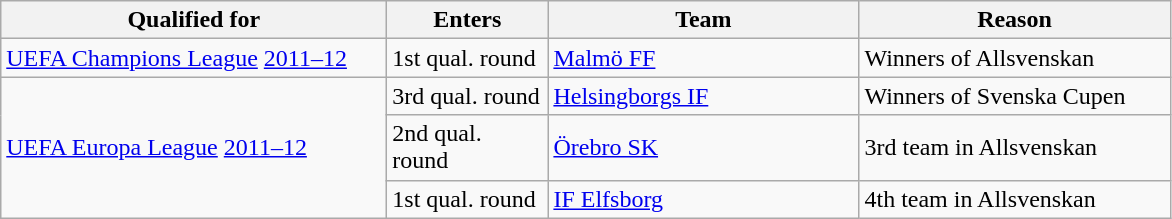<table class="wikitable" style="text-align: left;">
<tr>
<th style="width: 250px;">Qualified for</th>
<th style="width: 100px;">Enters</th>
<th style="width: 200px;">Team</th>
<th style="width: 200px;">Reason</th>
</tr>
<tr>
<td><a href='#'>UEFA Champions League</a> <a href='#'>2011–12</a></td>
<td>1st qual. round</td>
<td><a href='#'>Malmö FF</a></td>
<td>Winners of Allsvenskan</td>
</tr>
<tr>
<td rowspan="3"><a href='#'>UEFA Europa League</a> <a href='#'>2011–12</a></td>
<td>3rd qual. round</td>
<td><a href='#'>Helsingborgs IF</a></td>
<td>Winners of Svenska Cupen</td>
</tr>
<tr>
<td>2nd qual. round</td>
<td><a href='#'>Örebro SK</a></td>
<td>3rd team in Allsvenskan</td>
</tr>
<tr>
<td>1st qual. round</td>
<td><a href='#'>IF Elfsborg</a></td>
<td>4th team in Allsvenskan</td>
</tr>
</table>
